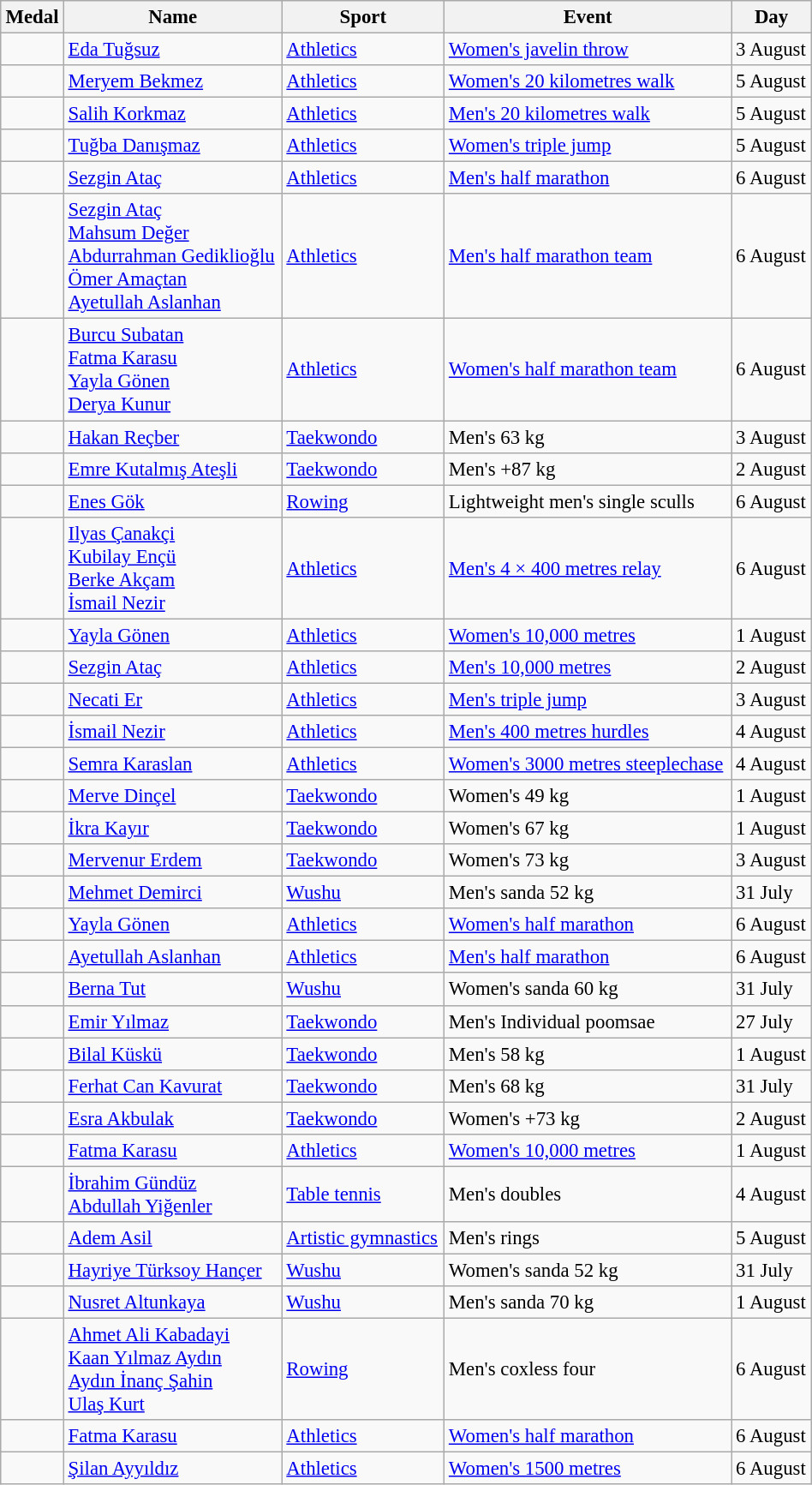<table class="wikitable sortable" style="font-size: 95%; width:50%">
<tr>
<th>Medal</th>
<th>Name</th>
<th>Sport</th>
<th>Event</th>
<th>Day</th>
</tr>
<tr>
<td></td>
<td><a href='#'>Eda Tuğsuz</a></td>
<td><a href='#'>Athletics</a></td>
<td><a href='#'>Women's javelin throw</a></td>
<td>3 August</td>
</tr>
<tr>
<td></td>
<td><a href='#'>Meryem Bekmez</a></td>
<td><a href='#'>Athletics</a></td>
<td><a href='#'>Women's 20 kilometres walk</a></td>
<td>5 August</td>
</tr>
<tr>
<td></td>
<td><a href='#'>Salih Korkmaz</a></td>
<td><a href='#'>Athletics</a></td>
<td><a href='#'>Men's 20 kilometres walk</a></td>
<td>5 August</td>
</tr>
<tr>
<td></td>
<td><a href='#'>Tuğba Danışmaz</a></td>
<td><a href='#'>Athletics</a></td>
<td><a href='#'>Women's triple jump</a></td>
<td>5 August</td>
</tr>
<tr>
<td></td>
<td><a href='#'>Sezgin Ataç</a></td>
<td><a href='#'>Athletics</a></td>
<td><a href='#'>Men's half marathon</a></td>
<td>6 August</td>
</tr>
<tr>
<td></td>
<td><a href='#'>Sezgin Ataç</a><br><a href='#'>Mahsum Değer</a><br><a href='#'>Abdurrahman Gediklioğlu</a><br><a href='#'>Ömer Amaçtan</a><br><a href='#'>Ayetullah Aslanhan</a></td>
<td><a href='#'>Athletics</a></td>
<td><a href='#'>Men's half marathon team</a></td>
<td>6 August</td>
</tr>
<tr>
<td></td>
<td><a href='#'>Burcu Subatan</a><br><a href='#'>Fatma Karasu</a><br><a href='#'>Yayla Gönen</a><br><a href='#'>Derya Kunur</a></td>
<td><a href='#'>Athletics</a></td>
<td><a href='#'>Women's half marathon team</a></td>
<td>6 August</td>
</tr>
<tr>
<td></td>
<td><a href='#'>Hakan Reçber</a></td>
<td><a href='#'>Taekwondo</a></td>
<td>Men's 63 kg</td>
<td>3 August</td>
</tr>
<tr>
<td></td>
<td><a href='#'>Emre Kutalmış Ateşli</a></td>
<td><a href='#'>Taekwondo</a></td>
<td>Men's +87 kg</td>
<td>2 August</td>
</tr>
<tr>
<td></td>
<td><a href='#'>Enes Gök</a></td>
<td><a href='#'>Rowing</a></td>
<td>Lightweight men's single sculls</td>
<td>6  August</td>
</tr>
<tr>
<td></td>
<td><a href='#'>Ilyas Çanakçi</a><br><a href='#'>Kubilay Ençü</a><br><a href='#'>Berke Akçam</a><br><a href='#'>İsmail Nezir</a></td>
<td><a href='#'>Athletics</a></td>
<td><a href='#'>Men's 4 × 400 metres relay</a></td>
<td>6 August</td>
</tr>
<tr>
<td></td>
<td><a href='#'>Yayla Gönen</a></td>
<td><a href='#'>Athletics</a></td>
<td><a href='#'>Women's 10,000 metres</a></td>
<td>1 August</td>
</tr>
<tr>
<td></td>
<td><a href='#'>Sezgin Ataç</a></td>
<td><a href='#'>Athletics</a></td>
<td><a href='#'>Men's 10,000 metres</a></td>
<td>2 August</td>
</tr>
<tr>
<td></td>
<td><a href='#'>Necati Er</a></td>
<td><a href='#'>Athletics</a></td>
<td><a href='#'>Men's triple jump</a></td>
<td>3 August</td>
</tr>
<tr>
<td></td>
<td><a href='#'>İsmail Nezir</a></td>
<td><a href='#'>Athletics</a></td>
<td><a href='#'>Men's 400 metres hurdles</a></td>
<td>4 August</td>
</tr>
<tr>
<td></td>
<td><a href='#'>Semra Karaslan</a></td>
<td><a href='#'>Athletics</a></td>
<td><a href='#'>Women's 3000 metres steeplechase</a></td>
<td>4 August</td>
</tr>
<tr>
<td></td>
<td><a href='#'>Merve Dinçel</a></td>
<td><a href='#'>Taekwondo</a></td>
<td>Women's 49 kg</td>
<td>1 August</td>
</tr>
<tr>
<td></td>
<td><a href='#'>İkra Kayır</a></td>
<td><a href='#'>Taekwondo</a></td>
<td>Women's 67 kg</td>
<td>1 August</td>
</tr>
<tr>
<td></td>
<td><a href='#'>Mervenur Erdem</a></td>
<td><a href='#'>Taekwondo</a></td>
<td>Women's 73 kg</td>
<td>3 August</td>
</tr>
<tr>
<td></td>
<td><a href='#'>Mehmet Demirci</a></td>
<td><a href='#'>Wushu</a></td>
<td>Men's sanda 52 kg</td>
<td>31 July</td>
</tr>
<tr>
<td></td>
<td><a href='#'>Yayla Gönen</a></td>
<td><a href='#'>Athletics</a></td>
<td><a href='#'>Women's half marathon</a></td>
<td>6 August</td>
</tr>
<tr>
<td></td>
<td><a href='#'>Ayetullah Aslanhan</a></td>
<td><a href='#'>Athletics</a></td>
<td><a href='#'>Men's half marathon</a></td>
<td>6 August</td>
</tr>
<tr>
<td></td>
<td><a href='#'>Berna Tut</a></td>
<td><a href='#'>Wushu</a></td>
<td>Women's sanda 60 kg</td>
<td>31 July</td>
</tr>
<tr>
<td></td>
<td><a href='#'>Emir Yılmaz</a></td>
<td><a href='#'>Taekwondo</a></td>
<td>Men's Individual poomsae</td>
<td>27 July</td>
</tr>
<tr>
<td></td>
<td><a href='#'>Bilal Küskü</a></td>
<td><a href='#'>Taekwondo</a></td>
<td>Men's 58 kg</td>
<td>1 August</td>
</tr>
<tr>
<td></td>
<td><a href='#'>Ferhat Can Kavurat</a></td>
<td><a href='#'>Taekwondo</a></td>
<td>Men's 68 kg</td>
<td>31 July</td>
</tr>
<tr>
<td></td>
<td><a href='#'>Esra Akbulak</a></td>
<td><a href='#'>Taekwondo</a></td>
<td>Women's +73 kg</td>
<td>2 August</td>
</tr>
<tr>
<td></td>
<td><a href='#'>Fatma Karasu</a></td>
<td><a href='#'>Athletics</a></td>
<td><a href='#'>Women's 10,000 metres</a></td>
<td>1 August</td>
</tr>
<tr>
<td></td>
<td><a href='#'>İbrahim Gündüz</a><br><a href='#'>Abdullah Yiğenler</a></td>
<td><a href='#'>Table tennis</a></td>
<td>Men's doubles</td>
<td>4 August</td>
</tr>
<tr>
<td></td>
<td><a href='#'>Adem Asil</a></td>
<td><a href='#'>Artistic gymnastics</a></td>
<td>Men's rings</td>
<td>5 August</td>
</tr>
<tr>
<td></td>
<td><a href='#'>Hayriye Türksoy Hançer</a></td>
<td><a href='#'>Wushu</a></td>
<td>Women's sanda 52 kg</td>
<td>31 July</td>
</tr>
<tr>
<td></td>
<td><a href='#'>Nusret Altunkaya</a></td>
<td><a href='#'>Wushu</a></td>
<td>Men's sanda 70 kg</td>
<td>1 August</td>
</tr>
<tr>
<td></td>
<td><a href='#'>Ahmet Ali Kabadayi</a><br><a href='#'>Kaan Yılmaz Aydın</a><br><a href='#'>Aydın İnanç Şahin</a><br><a href='#'>Ulaş Kurt</a></td>
<td><a href='#'>Rowing</a></td>
<td>Men's coxless four</td>
<td>6  August</td>
</tr>
<tr>
<td></td>
<td><a href='#'>Fatma Karasu</a></td>
<td><a href='#'>Athletics</a></td>
<td><a href='#'>Women's half marathon</a></td>
<td>6 August</td>
</tr>
<tr>
<td></td>
<td><a href='#'>Şilan Ayyıldız</a></td>
<td><a href='#'>Athletics</a></td>
<td><a href='#'>Women's 1500 metres</a></td>
<td>6 August</td>
</tr>
</table>
